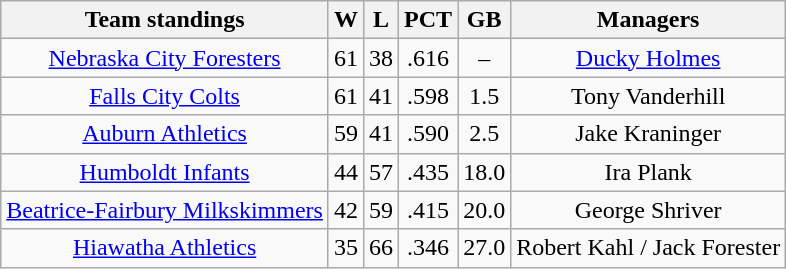<table class="wikitable">
<tr>
<th>Team standings</th>
<th>W</th>
<th>L</th>
<th>PCT</th>
<th>GB</th>
<th>Managers</th>
</tr>
<tr align=center>
<td><a href='#'>Nebraska City Foresters</a></td>
<td>61</td>
<td>38</td>
<td>.616</td>
<td>–</td>
<td><a href='#'>Ducky Holmes</a></td>
</tr>
<tr align=center>
<td><a href='#'>Falls City Colts</a></td>
<td>61</td>
<td>41</td>
<td>.598</td>
<td>1.5</td>
<td>Tony Vanderhill</td>
</tr>
<tr align=center>
<td><a href='#'>Auburn Athletics</a></td>
<td>59</td>
<td>41</td>
<td>.590</td>
<td>2.5</td>
<td>Jake Kraninger</td>
</tr>
<tr align=center>
<td><a href='#'>Humboldt Infants</a></td>
<td>44</td>
<td>57</td>
<td>.435</td>
<td>18.0</td>
<td>Ira Plank</td>
</tr>
<tr align=center>
<td><a href='#'>Beatrice-Fairbury Milkskimmers</a></td>
<td>42</td>
<td>59</td>
<td>.415</td>
<td>20.0</td>
<td>George Shriver</td>
</tr>
<tr align=center>
<td><a href='#'>Hiawatha Athletics</a></td>
<td>35</td>
<td>66</td>
<td>.346</td>
<td>27.0</td>
<td>Robert Kahl / Jack Forester</td>
</tr>
</table>
